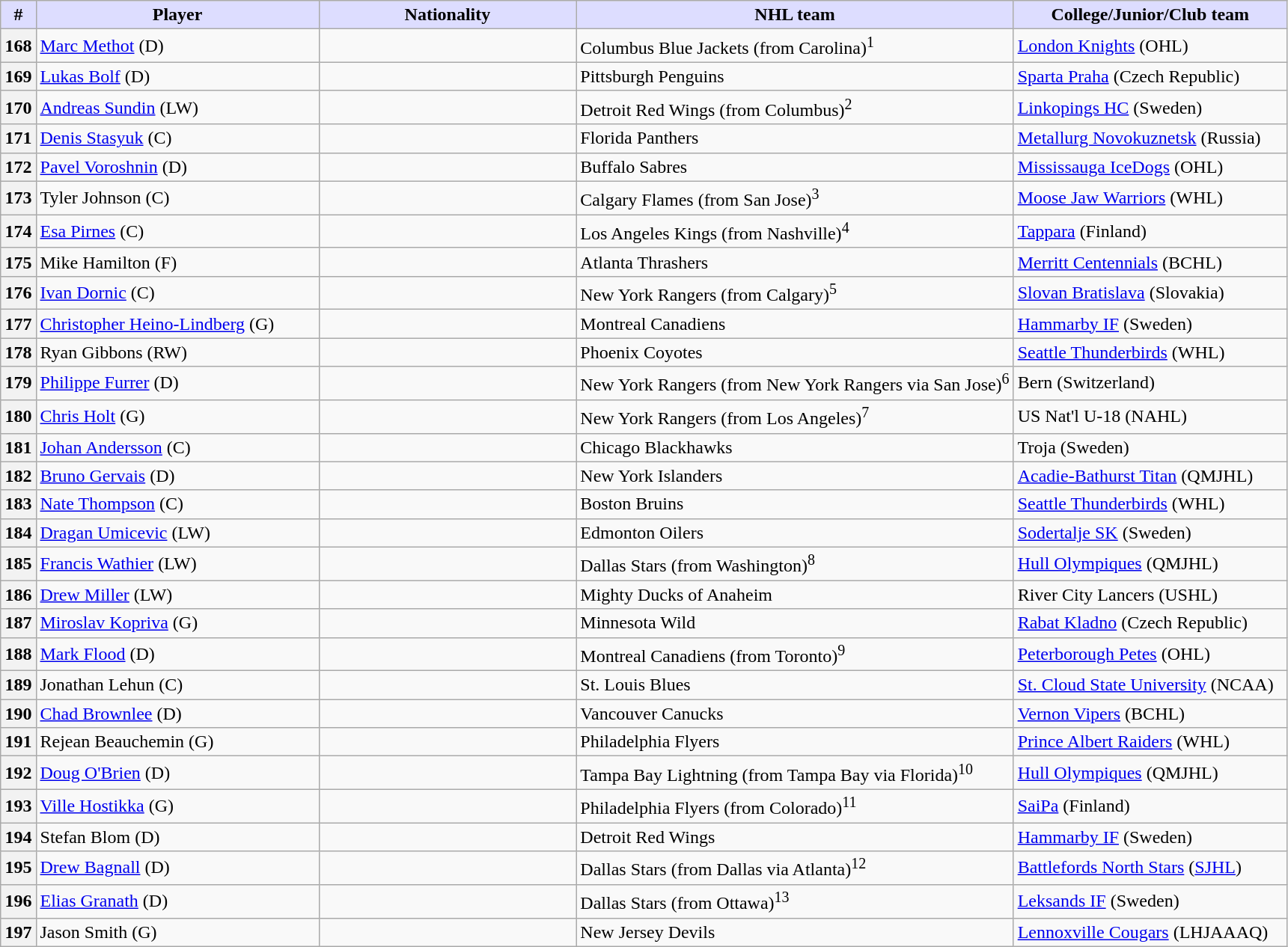<table class="wikitable">
<tr>
<th style="background:#ddf; width:2.75%;">#</th>
<th style="background:#ddf; width:22.0%;">Player</th>
<th style="background:#ddf; width:20.0%;">Nationality</th>
<th style="background:#ddf; width:34.0%;">NHL team</th>
<th style="background:#ddf; width:100.0%;">College/Junior/Club team</th>
</tr>
<tr>
<th>168</th>
<td><a href='#'>Marc Methot</a> (D)</td>
<td></td>
<td>Columbus Blue Jackets (from Carolina)<sup>1</sup></td>
<td><a href='#'>London Knights</a> (OHL)</td>
</tr>
<tr>
<th>169</th>
<td><a href='#'>Lukas Bolf</a> (D)</td>
<td></td>
<td>Pittsburgh Penguins</td>
<td><a href='#'>Sparta Praha</a> (Czech Republic)</td>
</tr>
<tr>
<th>170</th>
<td><a href='#'>Andreas Sundin</a> (LW)</td>
<td></td>
<td>Detroit Red Wings (from Columbus)<sup>2</sup></td>
<td><a href='#'>Linkopings HC</a> (Sweden)</td>
</tr>
<tr>
<th>171</th>
<td><a href='#'>Denis Stasyuk</a> (C)</td>
<td></td>
<td>Florida Panthers</td>
<td><a href='#'>Metallurg Novokuznetsk</a> (Russia)</td>
</tr>
<tr>
<th>172</th>
<td><a href='#'>Pavel Voroshnin</a> (D)</td>
<td></td>
<td>Buffalo Sabres</td>
<td><a href='#'>Mississauga IceDogs</a> (OHL)</td>
</tr>
<tr>
<th>173</th>
<td>Tyler Johnson (C)</td>
<td></td>
<td>Calgary Flames (from San Jose)<sup>3</sup></td>
<td><a href='#'>Moose Jaw Warriors</a> (WHL)</td>
</tr>
<tr>
<th>174</th>
<td><a href='#'>Esa Pirnes</a> (C)</td>
<td></td>
<td>Los Angeles Kings (from Nashville)<sup>4</sup></td>
<td><a href='#'>Tappara</a> (Finland)</td>
</tr>
<tr>
<th>175</th>
<td>Mike Hamilton (F)</td>
<td></td>
<td>Atlanta Thrashers</td>
<td><a href='#'>Merritt Centennials</a> (BCHL)</td>
</tr>
<tr>
<th>176</th>
<td><a href='#'>Ivan Dornic</a> (C)</td>
<td></td>
<td>New York Rangers (from Calgary)<sup>5</sup></td>
<td><a href='#'>Slovan Bratislava</a> (Slovakia)</td>
</tr>
<tr>
<th>177</th>
<td><a href='#'>Christopher Heino-Lindberg</a> (G)</td>
<td></td>
<td>Montreal Canadiens</td>
<td><a href='#'>Hammarby IF</a> (Sweden)</td>
</tr>
<tr>
<th>178</th>
<td>Ryan Gibbons (RW)</td>
<td></td>
<td>Phoenix Coyotes</td>
<td><a href='#'>Seattle Thunderbirds</a> (WHL)</td>
</tr>
<tr>
<th>179</th>
<td><a href='#'>Philippe Furrer</a> (D)</td>
<td></td>
<td>New York Rangers (from New York Rangers via San Jose)<sup>6</sup></td>
<td>Bern (Switzerland)</td>
</tr>
<tr>
<th>180</th>
<td><a href='#'>Chris Holt</a> (G)</td>
<td></td>
<td>New York Rangers (from Los Angeles)<sup>7</sup></td>
<td>US Nat'l U-18 (NAHL)</td>
</tr>
<tr>
<th>181</th>
<td><a href='#'>Johan Andersson</a> (C)</td>
<td></td>
<td>Chicago Blackhawks</td>
<td>Troja (Sweden)</td>
</tr>
<tr>
<th>182</th>
<td><a href='#'>Bruno Gervais</a> (D)</td>
<td></td>
<td>New York Islanders</td>
<td><a href='#'>Acadie-Bathurst Titan</a> (QMJHL)</td>
</tr>
<tr>
<th>183</th>
<td><a href='#'>Nate Thompson</a> (C)</td>
<td></td>
<td>Boston Bruins</td>
<td><a href='#'>Seattle Thunderbirds</a> (WHL)</td>
</tr>
<tr>
<th>184</th>
<td><a href='#'>Dragan Umicevic</a> (LW)</td>
<td></td>
<td>Edmonton Oilers</td>
<td><a href='#'>Sodertalje SK</a> (Sweden)</td>
</tr>
<tr>
<th>185</th>
<td><a href='#'>Francis Wathier</a> (LW)</td>
<td></td>
<td>Dallas Stars (from Washington)<sup>8</sup></td>
<td><a href='#'>Hull Olympiques</a> (QMJHL)</td>
</tr>
<tr>
<th>186</th>
<td><a href='#'>Drew Miller</a> (LW)</td>
<td></td>
<td>Mighty Ducks of Anaheim</td>
<td>River City Lancers (USHL)</td>
</tr>
<tr>
<th>187</th>
<td><a href='#'>Miroslav Kopriva</a> (G)</td>
<td></td>
<td>Minnesota Wild</td>
<td><a href='#'>Rabat Kladno</a> (Czech Republic)</td>
</tr>
<tr>
<th>188</th>
<td><a href='#'>Mark Flood</a> (D)</td>
<td></td>
<td>Montreal Canadiens (from Toronto)<sup>9</sup></td>
<td><a href='#'>Peterborough Petes</a> (OHL)</td>
</tr>
<tr>
<th>189</th>
<td>Jonathan Lehun (C)</td>
<td></td>
<td>St. Louis Blues</td>
<td><a href='#'>St. Cloud State University</a> (NCAA)</td>
</tr>
<tr>
<th>190</th>
<td><a href='#'>Chad Brownlee</a> (D)</td>
<td></td>
<td>Vancouver Canucks</td>
<td><a href='#'>Vernon Vipers</a> (BCHL)</td>
</tr>
<tr>
<th>191</th>
<td>Rejean Beauchemin (G)</td>
<td></td>
<td>Philadelphia Flyers</td>
<td><a href='#'>Prince Albert Raiders</a> (WHL)</td>
</tr>
<tr>
<th>192</th>
<td><a href='#'>Doug O'Brien</a> (D)</td>
<td></td>
<td>Tampa Bay Lightning (from Tampa Bay via Florida)<sup>10</sup></td>
<td><a href='#'>Hull Olympiques</a> (QMJHL)</td>
</tr>
<tr>
<th>193</th>
<td><a href='#'>Ville Hostikka</a> (G)</td>
<td></td>
<td>Philadelphia Flyers (from Colorado)<sup>11</sup></td>
<td><a href='#'>SaiPa</a> (Finland)</td>
</tr>
<tr>
<th>194</th>
<td>Stefan Blom (D)</td>
<td></td>
<td>Detroit Red Wings</td>
<td><a href='#'>Hammarby IF</a> (Sweden)</td>
</tr>
<tr>
<th>195</th>
<td><a href='#'>Drew Bagnall</a> (D)</td>
<td></td>
<td>Dallas Stars (from Dallas via Atlanta)<sup>12</sup></td>
<td><a href='#'>Battlefords North Stars</a> (<a href='#'>SJHL</a>)</td>
</tr>
<tr>
<th>196</th>
<td><a href='#'>Elias Granath</a> (D)</td>
<td></td>
<td>Dallas Stars (from Ottawa)<sup>13</sup></td>
<td><a href='#'>Leksands IF</a> (Sweden)</td>
</tr>
<tr>
<th>197</th>
<td>Jason Smith (G)</td>
<td></td>
<td>New Jersey Devils</td>
<td><a href='#'>Lennoxville Cougars</a> (LHJAAAQ)</td>
</tr>
</table>
